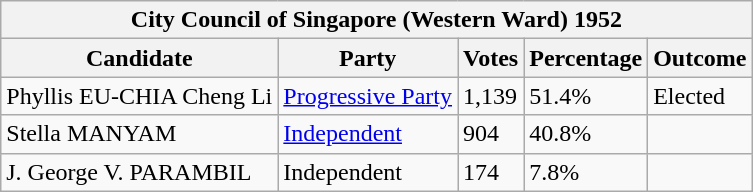<table class="wikitable">
<tr>
<th colspan="5">City Council of Singapore (Western Ward) 1952</th>
</tr>
<tr>
<th>Candidate</th>
<th>Party</th>
<th>Votes</th>
<th>Percentage</th>
<th>Outcome</th>
</tr>
<tr>
<td>Phyllis EU-CHIA Cheng Li</td>
<td><a href='#'>Progressive Party</a></td>
<td>1,139</td>
<td>51.4%</td>
<td>Elected</td>
</tr>
<tr>
<td>Stella MANYAM</td>
<td><a href='#'>Independent</a></td>
<td>904</td>
<td>40.8%</td>
<td></td>
</tr>
<tr>
<td>J. George V. PARAMBIL</td>
<td>Independent</td>
<td>174</td>
<td>7.8%</td>
<td></td>
</tr>
</table>
